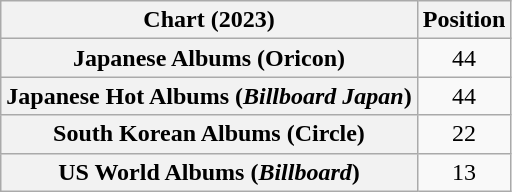<table class="wikitable sortable plainrowheaders" style="text-align:center">
<tr>
<th scope="col">Chart (2023)</th>
<th scope="col">Position</th>
</tr>
<tr>
<th scope="row">Japanese Albums (Oricon)</th>
<td>44</td>
</tr>
<tr>
<th scope="row">Japanese Hot Albums (<em>Billboard Japan</em>)</th>
<td>44</td>
</tr>
<tr>
<th scope="row">South Korean Albums (Circle)</th>
<td>22</td>
</tr>
<tr>
<th scope="row">US World Albums (<em>Billboard</em>)</th>
<td>13</td>
</tr>
</table>
